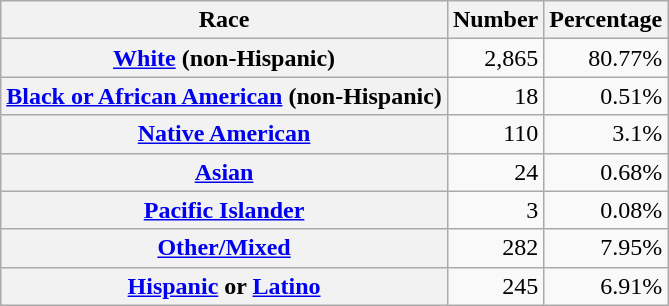<table class="wikitable" style="text-align:right">
<tr>
<th scope="col">Race</th>
<th scope="col">Number</th>
<th scope="col">Percentage</th>
</tr>
<tr>
<th scope="row"><a href='#'>White</a> (non-Hispanic)</th>
<td>2,865</td>
<td>80.77%</td>
</tr>
<tr>
<th scope="row"><a href='#'>Black or African American</a> (non-Hispanic)</th>
<td>18</td>
<td>0.51%</td>
</tr>
<tr>
<th scope="row"><a href='#'>Native American</a></th>
<td>110</td>
<td>3.1%</td>
</tr>
<tr>
<th scope="row"><a href='#'>Asian</a></th>
<td>24</td>
<td>0.68%</td>
</tr>
<tr>
<th scope="row"><a href='#'>Pacific Islander</a></th>
<td>3</td>
<td>0.08%</td>
</tr>
<tr>
<th scope="row"><a href='#'>Other/Mixed</a></th>
<td>282</td>
<td>7.95%</td>
</tr>
<tr>
<th scope="row"><a href='#'>Hispanic</a> or <a href='#'>Latino</a></th>
<td>245</td>
<td>6.91%</td>
</tr>
</table>
